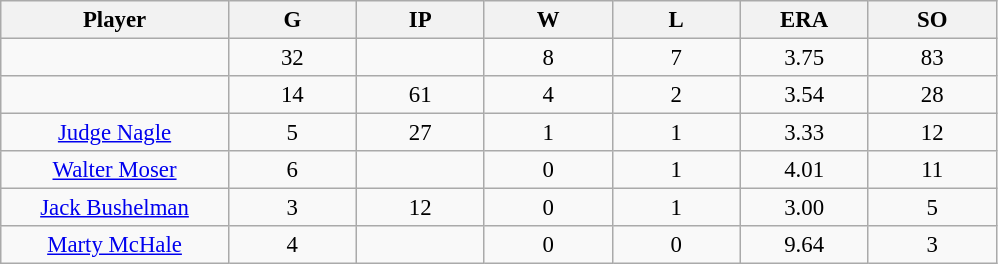<table class="wikitable sortable" style="text-align:center; font-size: 95%;">
<tr>
<th bgcolor="#DDDDFF" width="16%">Player</th>
<th bgcolor="#DDDDFF" width="9%">G</th>
<th bgcolor="#DDDDFF" width="9%">IP</th>
<th bgcolor="#DDDDFF" width="9%">W</th>
<th bgcolor="#DDDDFF" width="9%">L</th>
<th bgcolor="#DDDDFF" width="9%">ERA</th>
<th bgcolor="#DDDDFF" width="9%">SO</th>
</tr>
<tr>
<td></td>
<td>32</td>
<td></td>
<td>8</td>
<td>7</td>
<td>3.75</td>
<td>83</td>
</tr>
<tr>
<td></td>
<td>14</td>
<td>61</td>
<td>4</td>
<td>2</td>
<td>3.54</td>
<td>28</td>
</tr>
<tr>
<td><a href='#'>Judge Nagle</a></td>
<td>5</td>
<td>27</td>
<td>1</td>
<td>1</td>
<td>3.33</td>
<td>12</td>
</tr>
<tr>
<td><a href='#'>Walter Moser</a></td>
<td>6</td>
<td></td>
<td>0</td>
<td>1</td>
<td>4.01</td>
<td>11</td>
</tr>
<tr>
<td><a href='#'>Jack Bushelman</a></td>
<td>3</td>
<td>12</td>
<td>0</td>
<td>1</td>
<td>3.00</td>
<td>5</td>
</tr>
<tr>
<td><a href='#'>Marty McHale</a></td>
<td>4</td>
<td></td>
<td>0</td>
<td>0</td>
<td>9.64</td>
<td>3</td>
</tr>
</table>
